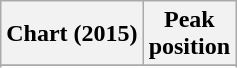<table class="wikitable sortable plainrowheaders" style="text-align:center">
<tr>
<th scope="col">Chart (2015)</th>
<th scope="col">Peak<br>position</th>
</tr>
<tr>
</tr>
<tr>
</tr>
<tr>
</tr>
</table>
